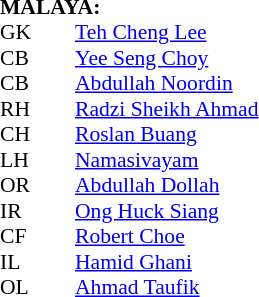<table style="font-size: 90%" cellspacing="0" cellpadding="0">
<tr>
<td colspan="4"><strong>MALAYA:</strong></td>
</tr>
<tr>
<th width="25"></th>
<th width="25"></th>
</tr>
<tr>
<td>GK</td>
<td><strong></strong></td>
<td><a href='#'>Teh Cheng Lee</a></td>
</tr>
<tr>
<td>CB</td>
<td><strong></strong></td>
<td><a href='#'>Yee Seng Choy</a></td>
</tr>
<tr>
<td>CB</td>
<td><strong></strong></td>
<td><a href='#'>Abdullah Noordin</a></td>
</tr>
<tr>
<td>RH</td>
<td><strong></strong></td>
<td><a href='#'>Radzi Sheikh Ahmad</a></td>
</tr>
<tr>
<td>CH</td>
<td><strong></strong></td>
<td><a href='#'>Roslan Buang</a></td>
</tr>
<tr>
<td>LH</td>
<td><strong></strong></td>
<td><a href='#'>Namasivayam</a></td>
</tr>
<tr>
<td>OR</td>
<td><strong></strong></td>
<td><a href='#'>Abdullah Dollah</a></td>
</tr>
<tr>
<td>IR</td>
<td><strong></strong></td>
<td><a href='#'>Ong Huck Siang</a></td>
</tr>
<tr>
<td>CF</td>
<td><strong></strong></td>
<td><a href='#'>Robert Choe</a></td>
</tr>
<tr>
<td>IL</td>
<td><strong></strong></td>
<td><a href='#'>Hamid Ghani</a></td>
</tr>
<tr>
<td>OL</td>
<td><strong></strong></td>
<td><a href='#'>Ahmad Taufik</a></td>
</tr>
<tr>
</tr>
</table>
